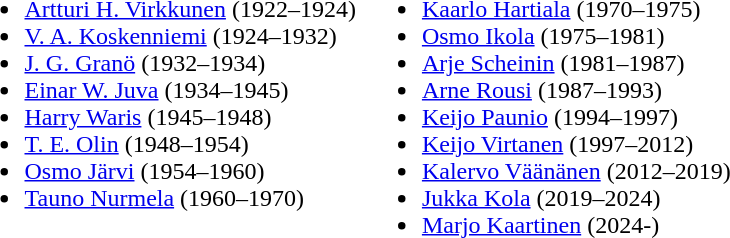<table>
<tr ---- valign="top">
<td><br><ul><li><a href='#'>Artturi H. Virkkunen</a> (1922–1924)</li><li><a href='#'>V. A. Koskenniemi</a> (1924–1932)</li><li><a href='#'>J. G. Granö</a> (1932–1934)</li><li><a href='#'>Einar W. Juva</a> (1934–1945)</li><li><a href='#'>Harry Waris</a> (1945–1948)</li><li><a href='#'>T. E. Olin</a> (1948–1954)</li><li><a href='#'>Osmo Järvi</a> (1954–1960)</li><li><a href='#'>Tauno Nurmela</a> (1960–1970)</li></ul></td>
<td><br><ul><li><a href='#'>Kaarlo Hartiala</a> (1970–1975)</li><li><a href='#'>Osmo Ikola</a> (1975–1981)</li><li><a href='#'>Arje Scheinin</a> (1981–1987)</li><li><a href='#'>Arne Rousi</a> (1987–1993)</li><li><a href='#'>Keijo Paunio</a> (1994–1997)</li><li><a href='#'>Keijo Virtanen</a> (1997–2012)</li><li><a href='#'>Kalervo Väänänen</a> (2012–2019)</li><li><a href='#'>Jukka Kola</a> (2019–2024)</li><li><a href='#'>Marjo Kaartinen</a> (2024-)</li></ul></td>
<td></td>
</tr>
</table>
